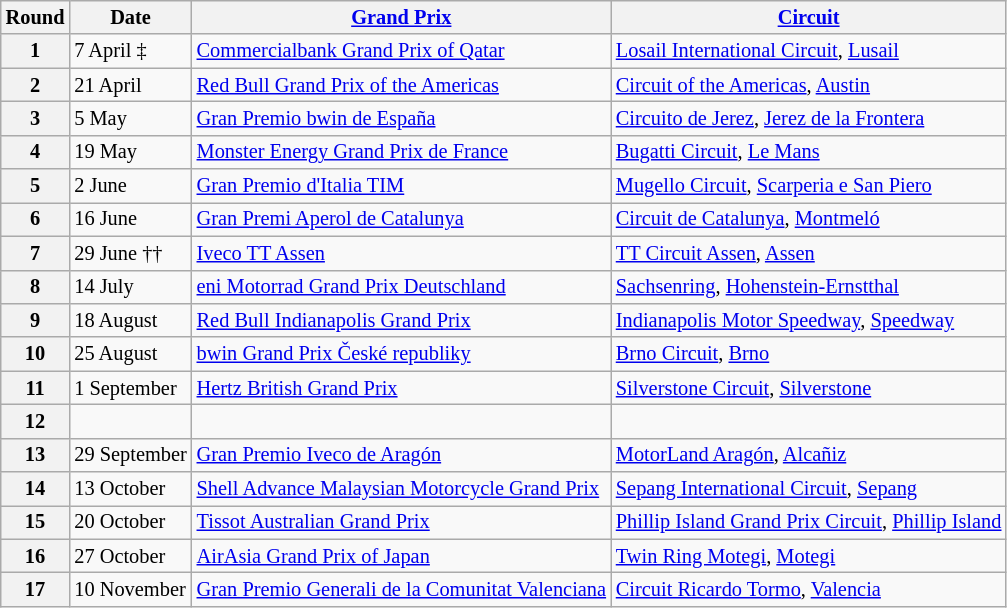<table class="wikitable" style="font-size: 85%;">
<tr>
<th>Round</th>
<th>Date</th>
<th><a href='#'>Grand Prix</a></th>
<th><a href='#'>Circuit</a></th>
</tr>
<tr>
<th>1</th>
<td>7 April ‡</td>
<td> <a href='#'>Commercialbank Grand Prix of Qatar</a></td>
<td><a href='#'>Losail International Circuit</a>, <a href='#'>Lusail</a></td>
</tr>
<tr>
<th>2</th>
<td>21 April</td>
<td> <a href='#'>Red Bull Grand Prix of the Americas</a></td>
<td><a href='#'>Circuit of the Americas</a>, <a href='#'>Austin</a></td>
</tr>
<tr>
<th>3</th>
<td>5 May</td>
<td> <a href='#'>Gran Premio bwin de España</a></td>
<td><a href='#'>Circuito de Jerez</a>, <a href='#'>Jerez de la Frontera</a></td>
</tr>
<tr>
<th>4</th>
<td>19 May</td>
<td> <a href='#'>Monster Energy Grand Prix de France</a></td>
<td><a href='#'>Bugatti Circuit</a>, <a href='#'>Le Mans</a></td>
</tr>
<tr>
<th>5</th>
<td>2 June</td>
<td> <a href='#'>Gran Premio d'Italia TIM</a></td>
<td><a href='#'>Mugello Circuit</a>, <a href='#'>Scarperia e San Piero</a></td>
</tr>
<tr>
<th>6</th>
<td>16 June</td>
<td> <a href='#'>Gran Premi Aperol de Catalunya</a></td>
<td><a href='#'>Circuit de Catalunya</a>, <a href='#'>Montmeló</a></td>
</tr>
<tr>
<th>7</th>
<td>29 June ††</td>
<td> <a href='#'>Iveco TT Assen</a></td>
<td><a href='#'>TT Circuit Assen</a>, <a href='#'>Assen</a></td>
</tr>
<tr>
<th>8</th>
<td>14 July</td>
<td> <a href='#'>eni Motorrad Grand Prix Deutschland</a></td>
<td><a href='#'>Sachsenring</a>, <a href='#'>Hohenstein-Ernstthal</a></td>
</tr>
<tr>
<th>9</th>
<td>18 August</td>
<td> <a href='#'>Red Bull Indianapolis Grand Prix</a></td>
<td><a href='#'>Indianapolis Motor Speedway</a>, <a href='#'>Speedway</a></td>
</tr>
<tr>
<th>10</th>
<td>25 August</td>
<td> <a href='#'>bwin Grand Prix České republiky</a></td>
<td><a href='#'>Brno Circuit</a>, <a href='#'>Brno</a></td>
</tr>
<tr>
<th>11</th>
<td>1 September</td>
<td> <a href='#'>Hertz British Grand Prix</a></td>
<td><a href='#'>Silverstone Circuit</a>, <a href='#'>Silverstone</a></td>
</tr>
<tr>
<th>12</th>
<td></td>
<td></td>
<td></td>
</tr>
<tr>
<th>13</th>
<td>29 September</td>
<td> <a href='#'>Gran Premio Iveco de Aragón</a></td>
<td><a href='#'>MotorLand Aragón</a>, <a href='#'>Alcañiz</a></td>
</tr>
<tr>
<th>14</th>
<td>13 October</td>
<td> <a href='#'>Shell Advance Malaysian Motorcycle Grand Prix</a></td>
<td><a href='#'>Sepang International Circuit</a>, <a href='#'>Sepang</a></td>
</tr>
<tr>
<th>15</th>
<td>20 October</td>
<td> <a href='#'>Tissot Australian Grand Prix</a></td>
<td><a href='#'>Phillip Island Grand Prix Circuit</a>, <a href='#'>Phillip Island</a></td>
</tr>
<tr>
<th>16</th>
<td>27 October</td>
<td> <a href='#'>AirAsia Grand Prix of Japan</a></td>
<td><a href='#'>Twin Ring Motegi</a>, <a href='#'>Motegi</a></td>
</tr>
<tr>
<th>17</th>
<td>10 November</td>
<td> <a href='#'>Gran Premio Generali de la Comunitat Valenciana</a></td>
<td><a href='#'>Circuit Ricardo Tormo</a>, <a href='#'>Valencia</a></td>
</tr>
</table>
